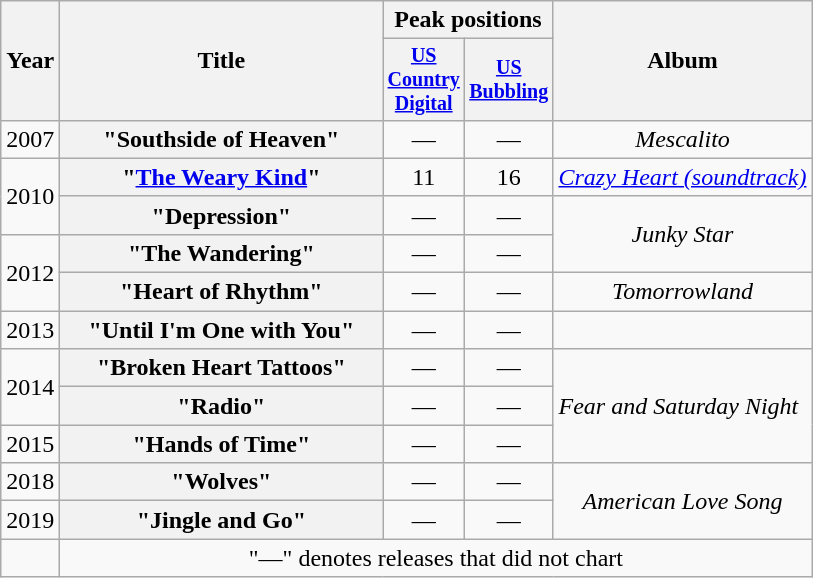<table class="wikitable plainrowheaders" style="text-align:center;">
<tr>
<th rowspan="2">Year</th>
<th rowspan="2" style="width:13em;">Title</th>
<th colspan="2">Peak positions</th>
<th rowspan="2">Album</th>
</tr>
<tr style="font-size:smaller;">
<th style="width:45px;"><a href='#'>US Country Digital</a><br></th>
<th style="width:45px;"><a href='#'>US Bubbling</a><br></th>
</tr>
<tr>
<td>2007</td>
<th scope="row">"Southside of Heaven"</th>
<td>—</td>
<td>—</td>
<td><em>Mescalito</em></td>
</tr>
<tr>
<td rowspan="2">2010</td>
<th scope="row">"<a href='#'>The Weary Kind</a>"</th>
<td>11</td>
<td>16</td>
<td><em><a href='#'>Crazy Heart (soundtrack)</a></em></td>
</tr>
<tr>
<th scope="row">"Depression"</th>
<td>—</td>
<td>—</td>
<td rowspan="2"><em>Junky Star</em></td>
</tr>
<tr>
<td rowspan="2">2012</td>
<th scope="row">"The Wandering"</th>
<td>—</td>
<td>—</td>
</tr>
<tr>
<th scope="row">"Heart of Rhythm"</th>
<td>—</td>
<td>—</td>
<td><em>Tomorrowland</em></td>
</tr>
<tr>
<td>2013</td>
<th scope="row">"Until I'm One with You"</th>
<td>—</td>
<td>—</td>
<td></td>
</tr>
<tr>
<td rowspan="2">2014</td>
<th scope="row">"Broken Heart Tattoos"</th>
<td>—</td>
<td>—</td>
<td style="text-align:left;" rowspan="3"><em>Fear and Saturday Night</em></td>
</tr>
<tr>
<th scope="row">"Radio"</th>
<td>—</td>
<td>—</td>
</tr>
<tr>
<td>2015</td>
<th scope="row">"Hands of Time"</th>
<td>—</td>
<td>—</td>
</tr>
<tr>
<td>2018</td>
<th scope="row">"Wolves"</th>
<td>—</td>
<td>—</td>
<td rowspan="2"><em>American Love Song</em></td>
</tr>
<tr>
<td>2019</td>
<th scope="row">"Jingle and Go"</th>
<td>—</td>
<td>—</td>
</tr>
<tr>
<td></td>
<td colspan="4">"—" denotes releases that did not chart</td>
</tr>
</table>
